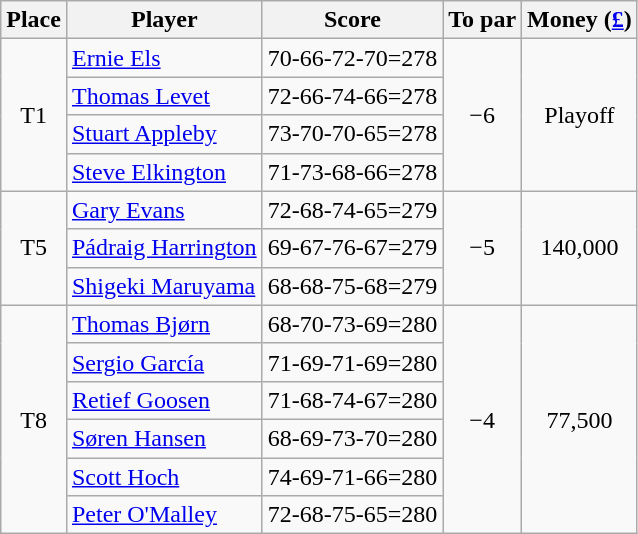<table class="wikitable">
<tr>
<th>Place</th>
<th>Player</th>
<th>Score</th>
<th>To par</th>
<th>Money (<a href='#'>£</a>)</th>
</tr>
<tr>
<td rowspan="4" style="text-align:center;">T1</td>
<td> <a href='#'>Ernie Els</a></td>
<td>70-66-72-70=278</td>
<td rowspan="4" style="text-align:center;">−6</td>
<td rowspan="4" style="text-align:center;">Playoff</td>
</tr>
<tr>
<td> <a href='#'>Thomas Levet</a></td>
<td>72-66-74-66=278</td>
</tr>
<tr>
<td> <a href='#'>Stuart Appleby</a></td>
<td>73-70-70-65=278</td>
</tr>
<tr>
<td> <a href='#'>Steve Elkington</a></td>
<td>71-73-68-66=278</td>
</tr>
<tr>
<td rowspan="3" style="text-align:center;">T5</td>
<td> <a href='#'>Gary Evans</a></td>
<td>72-68-74-65=279</td>
<td rowspan="3" style="text-align:center;">−5</td>
<td rowspan="3" style="text-align:center;">140,000</td>
</tr>
<tr>
<td> <a href='#'>Pádraig Harrington</a></td>
<td>69-67-76-67=279</td>
</tr>
<tr>
<td> <a href='#'>Shigeki Maruyama</a></td>
<td>68-68-75-68=279</td>
</tr>
<tr>
<td rowspan="6" style="text-align:center;">T8</td>
<td> <a href='#'>Thomas Bjørn</a></td>
<td>68-70-73-69=280</td>
<td rowspan="6" style="text-align:center;">−4</td>
<td rowspan="6" style="text-align:center;">77,500</td>
</tr>
<tr>
<td> <a href='#'>Sergio García</a></td>
<td>71-69-71-69=280</td>
</tr>
<tr>
<td> <a href='#'>Retief Goosen</a></td>
<td>71-68-74-67=280</td>
</tr>
<tr>
<td> <a href='#'>Søren Hansen</a></td>
<td>68-69-73-70=280</td>
</tr>
<tr>
<td> <a href='#'>Scott Hoch</a></td>
<td>74-69-71-66=280</td>
</tr>
<tr>
<td> <a href='#'>Peter O'Malley</a></td>
<td>72-68-75-65=280</td>
</tr>
</table>
